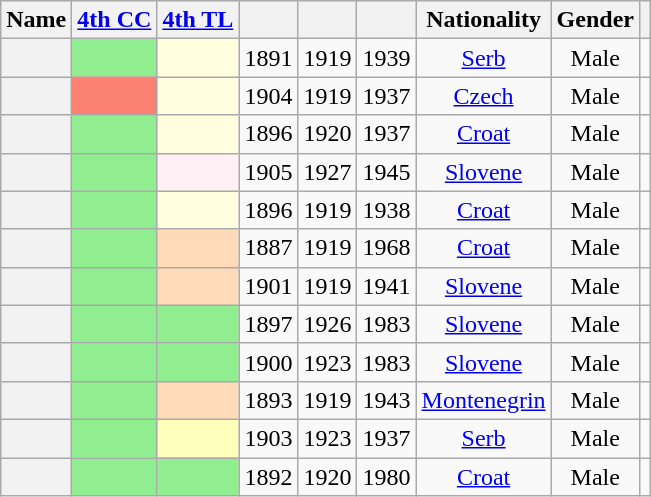<table class="wikitable sortable" style=text-align:center>
<tr>
<th scope="col">Name</th>
<th scope="col"><a href='#'>4th CC</a></th>
<th scope="col"><a href='#'>4th TL</a></th>
<th scope="col"></th>
<th scope="col"></th>
<th scope="col"></th>
<th scope="col">Nationality</th>
<th scope="col">Gender</th>
<th scope="col" class="unsortable"></th>
</tr>
<tr>
<th align="center" scope="row" style="font-weight:normal;"></th>
<td bgcolor = LightGreen></td>
<td bgcolor = LightYellow></td>
<td>1891</td>
<td>1919</td>
<td>1939</td>
<td><a href='#'>Serb</a></td>
<td>Male</td>
<td></td>
</tr>
<tr>
<th align="center" scope="row" style="font-weight:normal;"></th>
<td bgcolor = Salmon></td>
<td bgcolor = LightYellow></td>
<td>1904</td>
<td>1919</td>
<td>1937</td>
<td><a href='#'>Czech</a></td>
<td>Male</td>
<td></td>
</tr>
<tr>
<th align="center" scope="row" style="font-weight:normal;"></th>
<td bgcolor = LightGreen></td>
<td bgcolor = LightYellow></td>
<td>1896</td>
<td>1920</td>
<td>1937</td>
<td><a href='#'>Croat</a></td>
<td>Male</td>
<td></td>
</tr>
<tr>
<th align="center" scope="row" style="font-weight:normal;"></th>
<td bgcolor = LightGreen></td>
<td bgcolor = LavenderBlush></td>
<td>1905</td>
<td>1927</td>
<td>1945</td>
<td><a href='#'>Slovene</a></td>
<td>Male</td>
<td></td>
</tr>
<tr>
<th align="center" scope="row" style="font-weight:normal;"></th>
<td bgcolor = LightGreen></td>
<td bgcolor = LightYellow></td>
<td>1896</td>
<td>1919</td>
<td>1938</td>
<td><a href='#'>Croat</a></td>
<td>Male</td>
<td></td>
</tr>
<tr>
<th align="center" scope="row" style="font-weight:normal;"></th>
<td bgcolor = LightGreen></td>
<td bgcolor = PeachPuff></td>
<td>1887</td>
<td>1919</td>
<td>1968</td>
<td><a href='#'>Croat</a></td>
<td>Male</td>
<td></td>
</tr>
<tr>
<th align="center" scope="row" style="font-weight:normal;"></th>
<td bgcolor = LightGreen></td>
<td bgcolor = PeachPuff></td>
<td>1901</td>
<td>1919</td>
<td>1941</td>
<td><a href='#'>Slovene</a></td>
<td>Male</td>
<td></td>
</tr>
<tr>
<th align="center" scope="row" style="font-weight:normal;"></th>
<td bgcolor = LightGreen></td>
<td bgcolor = LightGreen></td>
<td>1897</td>
<td>1926</td>
<td>1983</td>
<td><a href='#'>Slovene</a></td>
<td>Male</td>
<td></td>
</tr>
<tr>
<th align="center" scope="row" style="font-weight:normal;"></th>
<td bgcolor = LightGreen></td>
<td bgcolor = LightGreen></td>
<td>1900</td>
<td>1923</td>
<td>1983</td>
<td><a href='#'>Slovene</a></td>
<td>Male</td>
<td></td>
</tr>
<tr>
<th align="center" scope="row" style="font-weight:normal;"></th>
<td bgcolor = LightGreen></td>
<td bgcolor = PeachPuff></td>
<td>1893</td>
<td>1919</td>
<td>1943</td>
<td><a href='#'>Montenegrin</a></td>
<td>Male</td>
<td></td>
</tr>
<tr>
<th align="center" scope="row" style="font-weight:normal;"></th>
<td bgcolor = LightGreen></td>
<td bgcolor = ffffbb></td>
<td>1903</td>
<td>1923</td>
<td>1937</td>
<td><a href='#'>Serb</a></td>
<td>Male</td>
<td></td>
</tr>
<tr>
<th align="center" scope="row" style="font-weight:normal;"></th>
<td bgcolor = LightGreen></td>
<td bgcolor = LightGreen></td>
<td>1892</td>
<td>1920</td>
<td>1980</td>
<td><a href='#'>Croat</a></td>
<td>Male</td>
<td></td>
</tr>
</table>
